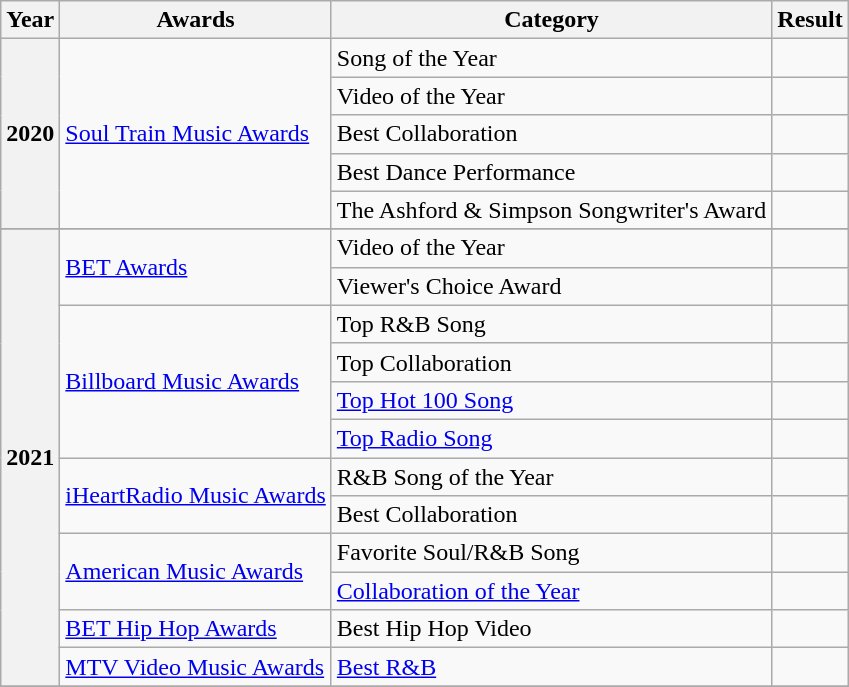<table class="wikitable plainrowheaders">
<tr>
<th>Year</th>
<th>Awards</th>
<th>Category</th>
<th>Result</th>
</tr>
<tr>
<th scope="row" rowspan="5">2020</th>
<td rowspan="5"><a href='#'>Soul Train Music Awards</a></td>
<td>Song of the Year</td>
<td></td>
</tr>
<tr>
<td>Video of the Year</td>
<td></td>
</tr>
<tr>
<td>Best Collaboration</td>
<td></td>
</tr>
<tr>
<td>Best Dance Performance</td>
<td></td>
</tr>
<tr>
<td>The Ashford & Simpson Songwriter's Award</td>
<td></td>
</tr>
<tr>
</tr>
<tr>
<th scope="row" rowspan="12">2021</th>
<td rowspan="2"><a href='#'>BET Awards</a></td>
<td>Video of the Year</td>
<td></td>
</tr>
<tr>
<td>Viewer's Choice Award</td>
<td></td>
</tr>
<tr>
<td rowspan="4"><a href='#'>Billboard Music Awards</a></td>
<td>Top R&B Song</td>
<td></td>
</tr>
<tr>
<td>Top Collaboration</td>
<td></td>
</tr>
<tr>
<td><a href='#'>Top Hot 100 Song</a></td>
<td></td>
</tr>
<tr>
<td><a href='#'>Top Radio Song</a></td>
<td></td>
</tr>
<tr>
<td rowspan="2"><a href='#'>iHeartRadio Music Awards</a></td>
<td>R&B Song of the Year</td>
<td></td>
</tr>
<tr>
<td>Best Collaboration</td>
<td></td>
</tr>
<tr>
<td rowspan="2"><a href='#'>American Music Awards</a></td>
<td>Favorite Soul/R&B Song</td>
<td></td>
</tr>
<tr>
<td><a href='#'>Collaboration of the Year</a></td>
<td></td>
</tr>
<tr>
<td rowspan="1"><a href='#'>BET Hip Hop Awards</a></td>
<td>Best Hip Hop Video</td>
<td></td>
</tr>
<tr>
<td rowspan="1"><a href='#'>MTV Video Music Awards</a></td>
<td><a href='#'>Best R&B</a></td>
<td></td>
</tr>
<tr>
</tr>
</table>
